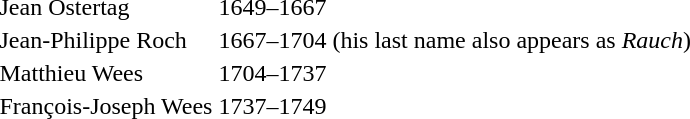<table>
<tr>
<td>Jean Ostertag</td>
<td>1649–1667</td>
</tr>
<tr>
<td>Jean-Philippe Roch</td>
<td>1667–1704 (his last name also appears as <em>Rauch</em>)</td>
</tr>
<tr>
<td>Matthieu Wees</td>
<td>1704–1737</td>
</tr>
<tr>
<td>François-Joseph Wees</td>
<td>1737–1749</td>
</tr>
</table>
